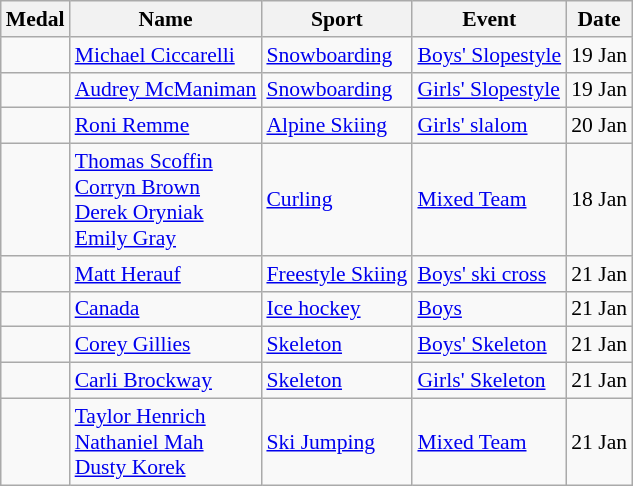<table class="wikitable sortable" style="font-size:90%">
<tr>
<th>Medal</th>
<th>Name</th>
<th>Sport</th>
<th>Event</th>
<th>Date</th>
</tr>
<tr>
<td></td>
<td><a href='#'>Michael Ciccarelli</a></td>
<td><a href='#'>Snowboarding</a></td>
<td><a href='#'>Boys' Slopestyle</a></td>
<td>19 Jan</td>
</tr>
<tr>
<td></td>
<td><a href='#'>Audrey McManiman</a></td>
<td><a href='#'>Snowboarding</a></td>
<td><a href='#'>Girls' Slopestyle</a></td>
<td>19 Jan</td>
</tr>
<tr>
<td></td>
<td><a href='#'>Roni Remme</a></td>
<td><a href='#'>Alpine Skiing</a></td>
<td><a href='#'>Girls' slalom</a></td>
<td>20 Jan</td>
</tr>
<tr>
<td></td>
<td><a href='#'>Thomas Scoffin</a><br><a href='#'>Corryn Brown</a><br><a href='#'>Derek Oryniak</a><br><a href='#'>Emily Gray</a></td>
<td><a href='#'>Curling</a></td>
<td><a href='#'>Mixed Team</a></td>
<td>18 Jan</td>
</tr>
<tr>
<td></td>
<td><a href='#'>Matt Herauf</a></td>
<td><a href='#'>Freestyle Skiing</a></td>
<td><a href='#'>Boys' ski cross</a></td>
<td>21 Jan</td>
</tr>
<tr>
<td></td>
<td> <a href='#'>Canada</a></td>
<td><a href='#'>Ice hockey</a></td>
<td><a href='#'>Boys</a></td>
<td>21 Jan</td>
</tr>
<tr>
<td></td>
<td><a href='#'>Corey Gillies</a></td>
<td><a href='#'>Skeleton</a></td>
<td><a href='#'>Boys' Skeleton</a></td>
<td>21 Jan</td>
</tr>
<tr>
<td></td>
<td><a href='#'>Carli Brockway</a></td>
<td><a href='#'>Skeleton</a></td>
<td><a href='#'>Girls' Skeleton</a></td>
<td>21 Jan</td>
</tr>
<tr>
<td></td>
<td><a href='#'>Taylor Henrich</a><br><a href='#'>Nathaniel Mah</a><br><a href='#'>Dusty Korek</a></td>
<td><a href='#'>Ski Jumping</a></td>
<td><a href='#'>Mixed Team</a></td>
<td>21 Jan</td>
</tr>
</table>
